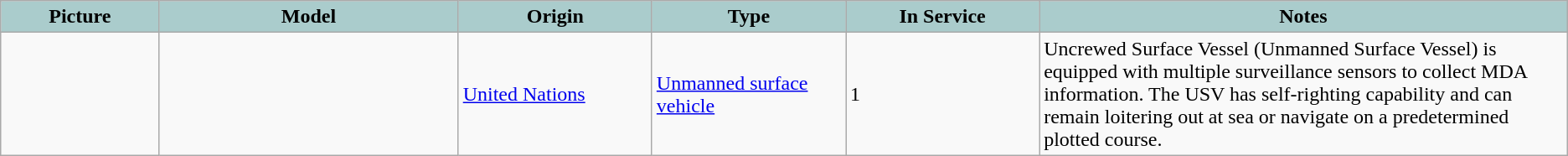<table class="wikitable">
<tr>
<th style="text-align: center; background:#acc; width:9%;">Picture</th>
<th style="text-align: center; background:#acc; width:17%;">Model</th>
<th style="text-align: center; background:#acc; width:11%;">Origin</th>
<th style="text-align: center; background:#acc; width:11%;">Type</th>
<th style="text-align: center; background:#acc; width:11%;">In Service</th>
<th style="text-align: center; background:#acc; width:30%;">Notes</th>
</tr>
<tr>
<td></td>
<td></td>
<td><a href='#'>United Nations</a></td>
<td><a href='#'>Unmanned surface vehicle</a></td>
<td>1</td>
<td>Uncrewed Surface Vessel (Unmanned Surface Vessel) is equipped with multiple surveillance sensors to collect MDA information. The USV has self-righting capability and can remain loitering out at sea or navigate on a predetermined plotted course.   </td>
</tr>
</table>
